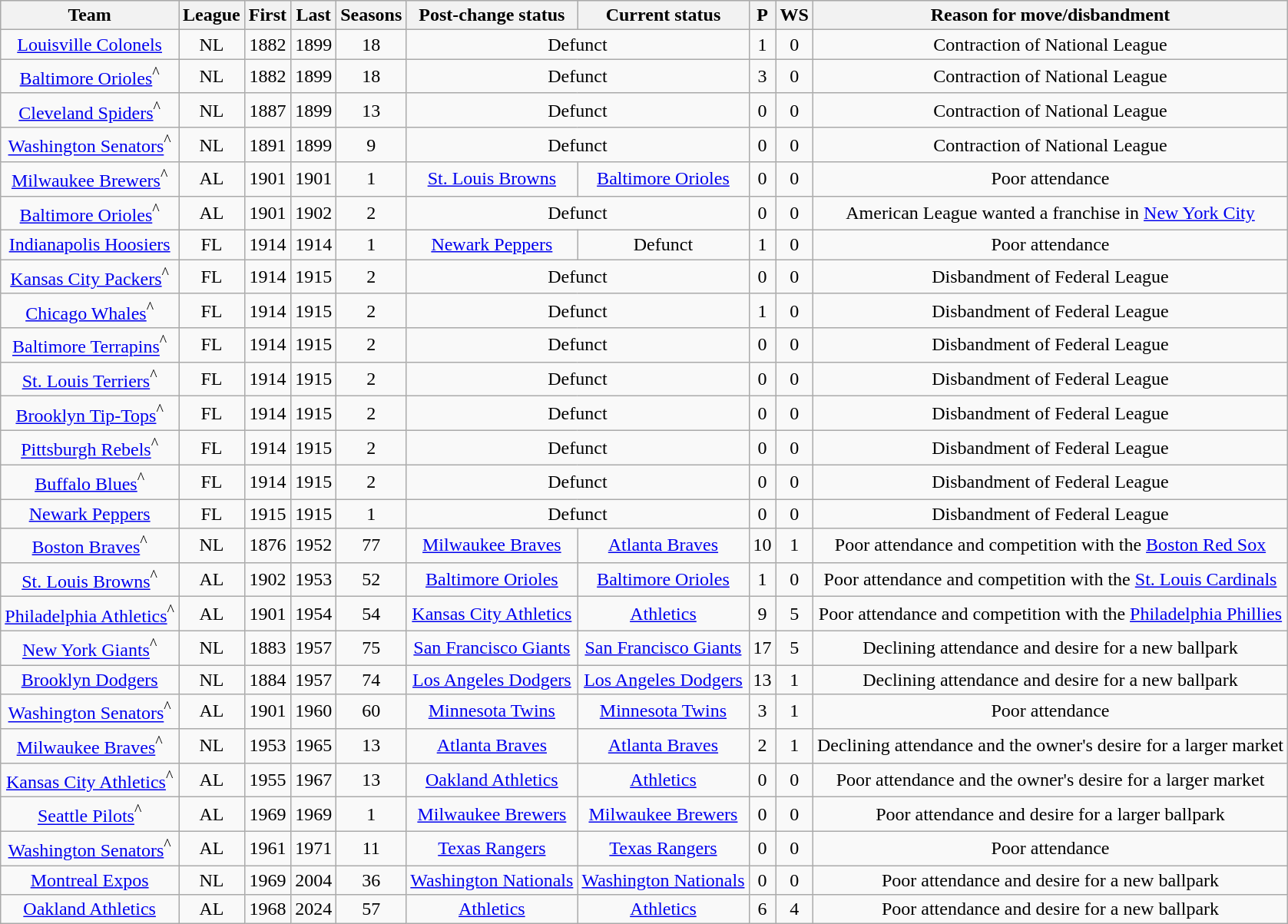<table class="wikitable sortable" style="text-align:center;">
<tr style="font-weight:bold; background:#ddd;"|>
<th scope="col">Team</th>
<th scope="col">League</th>
<th scope="col">First</th>
<th scope="col">Last</th>
<th scope="col">Seasons</th>
<th scope="col">Post-change status</th>
<th scope="col">Current status</th>
<th scope="col">P</th>
<th scope="col">WS</th>
<th scope="col" class=unsortable>Reason for move/disbandment</th>
</tr>
<tr>
<td scope="row"><a href='#'>Louisville Colonels</a></td>
<td>NL</td>
<td>1882</td>
<td>1899</td>
<td>18</td>
<td colspan="2" style="text-align: center;">Defunct</td>
<td>1</td>
<td>0</td>
<td>Contraction of National League</td>
</tr>
<tr>
<td scope="row"><a href='#'>Baltimore Orioles</a><sup>^</sup></td>
<td>NL</td>
<td>1882</td>
<td>1899</td>
<td>18</td>
<td colspan="2" style="text-align: center;">Defunct</td>
<td>3</td>
<td>0</td>
<td>Contraction of National League</td>
</tr>
<tr>
<td scope="row"><a href='#'>Cleveland Spiders</a><sup>^</sup></td>
<td>NL</td>
<td>1887</td>
<td>1899</td>
<td>13</td>
<td colspan="2" style="text-align: center;">Defunct</td>
<td>0</td>
<td>0</td>
<td>Contraction of National League</td>
</tr>
<tr>
<td scope="row"><a href='#'>Washington Senators</a><sup>^</sup></td>
<td>NL</td>
<td>1891</td>
<td>1899</td>
<td>9</td>
<td colspan="2" style="text-align: center;">Defunct</td>
<td>0</td>
<td>0</td>
<td>Contraction of National League</td>
</tr>
<tr>
<td scope="row"><a href='#'>Milwaukee Brewers</a><sup>^</sup></td>
<td>AL</td>
<td>1901</td>
<td>1901</td>
<td>1</td>
<td><a href='#'>St. Louis Browns</a></td>
<td><a href='#'>Baltimore Orioles</a></td>
<td>0</td>
<td>0</td>
<td>Poor attendance</td>
</tr>
<tr>
<td scope="row"><a href='#'>Baltimore Orioles</a><sup>^</sup></td>
<td>AL</td>
<td>1901</td>
<td>1902</td>
<td>2</td>
<td colspan="2" style="text-align: center;">Defunct</td>
<td>0</td>
<td>0</td>
<td>American League wanted a franchise in <a href='#'>New York City</a></td>
</tr>
<tr>
<td scope="row"><a href='#'>Indianapolis Hoosiers</a></td>
<td>FL</td>
<td>1914</td>
<td>1914</td>
<td>1</td>
<td><a href='#'>Newark Peppers</a></td>
<td>Defunct</td>
<td>1</td>
<td>0</td>
<td>Poor attendance</td>
</tr>
<tr>
<td scope="row"><a href='#'>Kansas City Packers</a><sup>^</sup></td>
<td>FL</td>
<td>1914</td>
<td>1915</td>
<td>2</td>
<td colspan="2" style="text-align: center;">Defunct</td>
<td>0</td>
<td>0</td>
<td>Disbandment of Federal League</td>
</tr>
<tr>
<td scope="row"><a href='#'>Chicago Whales</a><sup>^</sup></td>
<td>FL</td>
<td>1914</td>
<td>1915</td>
<td>2</td>
<td colspan="2" style="text-align: center;">Defunct</td>
<td>1</td>
<td>0</td>
<td>Disbandment of Federal League</td>
</tr>
<tr>
<td scope="row"><a href='#'>Baltimore Terrapins</a><sup>^</sup></td>
<td>FL</td>
<td>1914</td>
<td>1915</td>
<td>2</td>
<td colspan="2" style="text-align: center;">Defunct</td>
<td>0</td>
<td>0</td>
<td>Disbandment of Federal League</td>
</tr>
<tr>
<td scope="row"><a href='#'>St. Louis Terriers</a><sup>^</sup></td>
<td>FL</td>
<td>1914</td>
<td>1915</td>
<td>2</td>
<td colspan="2" style="text-align: center;">Defunct</td>
<td>0</td>
<td>0</td>
<td>Disbandment of Federal League</td>
</tr>
<tr>
<td scope="row"><a href='#'>Brooklyn Tip-Tops</a><sup>^</sup></td>
<td>FL</td>
<td>1914</td>
<td>1915</td>
<td>2</td>
<td colspan="2" style="text-align: center;">Defunct</td>
<td>0</td>
<td>0</td>
<td>Disbandment of Federal League</td>
</tr>
<tr>
<td scope="row"><a href='#'>Pittsburgh Rebels</a><sup>^</sup></td>
<td>FL</td>
<td>1914</td>
<td>1915</td>
<td>2</td>
<td colspan="2" style="text-align: center;">Defunct</td>
<td>0</td>
<td>0</td>
<td>Disbandment of Federal League</td>
</tr>
<tr>
<td scope="row"><a href='#'>Buffalo Blues</a><sup>^</sup></td>
<td>FL</td>
<td>1914</td>
<td>1915</td>
<td>2</td>
<td colspan="2" style="text-align: center;">Defunct</td>
<td>0</td>
<td>0</td>
<td>Disbandment of Federal League</td>
</tr>
<tr>
<td scope="row"><a href='#'>Newark Peppers</a></td>
<td>FL</td>
<td>1915</td>
<td>1915</td>
<td>1</td>
<td colspan="2" style="text-align: center;">Defunct</td>
<td>0</td>
<td>0</td>
<td>Disbandment of Federal League</td>
</tr>
<tr>
<td scope="row"><a href='#'>Boston Braves</a><sup>^</sup></td>
<td>NL</td>
<td>1876</td>
<td>1952</td>
<td>77</td>
<td><a href='#'>Milwaukee Braves</a></td>
<td><a href='#'>Atlanta Braves</a></td>
<td>10</td>
<td>1</td>
<td>Poor attendance and competition with the <a href='#'>Boston Red Sox</a></td>
</tr>
<tr>
<td scope="row"><a href='#'>St. Louis Browns</a><sup>^</sup></td>
<td>AL</td>
<td>1902</td>
<td>1953</td>
<td>52</td>
<td><a href='#'>Baltimore Orioles</a></td>
<td><a href='#'>Baltimore Orioles</a></td>
<td>1</td>
<td>0</td>
<td>Poor attendance and competition with the <a href='#'>St. Louis Cardinals</a></td>
</tr>
<tr>
<td scope="row"><a href='#'>Philadelphia Athletics</a><sup>^</sup></td>
<td>AL</td>
<td>1901</td>
<td>1954</td>
<td>54</td>
<td><a href='#'>Kansas City Athletics</a></td>
<td><a href='#'>Athletics</a></td>
<td>9</td>
<td>5</td>
<td>Poor attendance and competition with the <a href='#'>Philadelphia Phillies</a></td>
</tr>
<tr>
<td scope="row"><a href='#'>New York Giants</a><sup>^</sup></td>
<td>NL</td>
<td>1883</td>
<td>1957</td>
<td>75</td>
<td><a href='#'>San Francisco Giants</a></td>
<td><a href='#'>San Francisco Giants</a></td>
<td>17</td>
<td>5</td>
<td>Declining attendance and desire for a new ballpark</td>
</tr>
<tr>
<td scope="row"><a href='#'>Brooklyn Dodgers</a></td>
<td>NL</td>
<td>1884</td>
<td>1957</td>
<td>74</td>
<td><a href='#'>Los Angeles Dodgers</a></td>
<td><a href='#'>Los Angeles Dodgers</a></td>
<td>13</td>
<td>1</td>
<td>Declining attendance and desire for a new ballpark</td>
</tr>
<tr>
<td scope="row"><a href='#'>Washington Senators</a><sup>^</sup></td>
<td>AL</td>
<td>1901</td>
<td>1960</td>
<td>60</td>
<td><a href='#'>Minnesota Twins</a></td>
<td><a href='#'>Minnesota Twins</a></td>
<td>3</td>
<td>1</td>
<td>Poor attendance</td>
</tr>
<tr>
<td scope="row"><a href='#'>Milwaukee Braves</a><sup>^</sup></td>
<td>NL</td>
<td>1953</td>
<td>1965</td>
<td>13</td>
<td><a href='#'>Atlanta Braves</a></td>
<td><a href='#'>Atlanta Braves</a></td>
<td>2</td>
<td>1</td>
<td>Declining attendance and the owner's desire for a larger market</td>
</tr>
<tr>
<td scope="row"><a href='#'>Kansas City Athletics</a><sup>^</sup></td>
<td>AL</td>
<td>1955</td>
<td>1967</td>
<td>13</td>
<td><a href='#'>Oakland Athletics</a></td>
<td><a href='#'>Athletics</a></td>
<td>0</td>
<td>0</td>
<td>Poor attendance and the owner's desire for a larger market</td>
</tr>
<tr>
<td scope="row"><a href='#'>Seattle Pilots</a><sup>^</sup></td>
<td>AL</td>
<td>1969</td>
<td>1969</td>
<td>1</td>
<td><a href='#'>Milwaukee Brewers</a></td>
<td><a href='#'>Milwaukee Brewers</a></td>
<td>0</td>
<td>0</td>
<td>Poor attendance and desire for a larger ballpark</td>
</tr>
<tr>
<td scope="row"><a href='#'>Washington Senators</a><sup>^</sup></td>
<td>AL</td>
<td>1961</td>
<td>1971</td>
<td>11</td>
<td><a href='#'>Texas Rangers</a></td>
<td><a href='#'>Texas Rangers</a></td>
<td>0</td>
<td>0</td>
<td>Poor attendance</td>
</tr>
<tr>
<td scope="row"><a href='#'>Montreal Expos</a></td>
<td>NL</td>
<td>1969</td>
<td>2004</td>
<td>36</td>
<td><a href='#'>Washington Nationals</a></td>
<td><a href='#'>Washington Nationals</a></td>
<td>0</td>
<td>0</td>
<td>Poor attendance and desire for a new ballpark</td>
</tr>
<tr>
<td><a href='#'>Oakland Athletics</a></td>
<td>AL</td>
<td>1968</td>
<td>2024</td>
<td>57</td>
<td><a href='#'>Athletics</a></td>
<td><a href='#'>Athletics</a></td>
<td>6</td>
<td>4</td>
<td>Poor attendance and desire for a new ballpark</td>
</tr>
</table>
